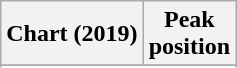<table class="wikitable sortable plainrowheaders" style="text-align:center">
<tr>
<th scope="col">Chart (2019)</th>
<th scope="col">Peak<br>position</th>
</tr>
<tr>
</tr>
<tr>
</tr>
</table>
